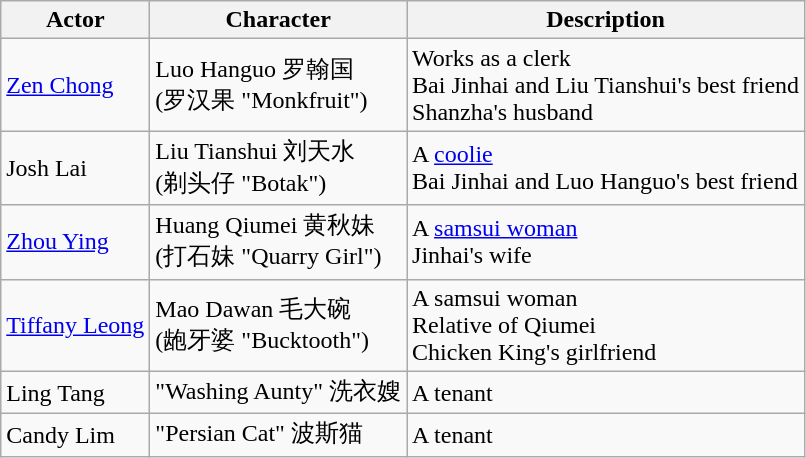<table class="wikitable">
<tr>
<th>Actor</th>
<th>Character</th>
<th>Description</th>
</tr>
<tr>
<td><a href='#'>Zen Chong</a></td>
<td>Luo Hanguo 罗翰国<br>(罗汉果 "Monkfruit")</td>
<td>Works as a clerk<br>Bai Jinhai and Liu Tianshui's best friend<br>Shanzha's husband</td>
</tr>
<tr>
<td>Josh Lai</td>
<td>Liu Tianshui 刘天水<br>(剃头仔 "Botak")</td>
<td>A <a href='#'>coolie</a><br>Bai Jinhai and Luo Hanguo's best friend</td>
</tr>
<tr>
<td><a href='#'>Zhou Ying</a></td>
<td>Huang Qiumei 黄秋妹<br>(打石妹 "Quarry Girl")</td>
<td>A <a href='#'>samsui woman</a><br>Jinhai's wife</td>
</tr>
<tr>
<td><a href='#'>Tiffany Leong</a></td>
<td>Mao Dawan 毛大碗<br>(龅牙婆 "Bucktooth")</td>
<td>A samsui woman<br>Relative of Qiumei<br>Chicken King's girlfriend</td>
</tr>
<tr>
<td>Ling Tang</td>
<td>"Washing Aunty" 洗衣嫂</td>
<td>A tenant</td>
</tr>
<tr>
<td>Candy Lim</td>
<td>"Persian Cat" 波斯猫</td>
<td>A tenant</td>
</tr>
</table>
